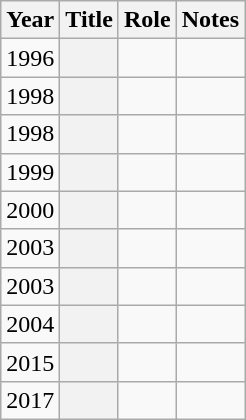<table class="wikitable plainrowheaders sortable">
<tr>
<th scope="col">Year</th>
<th scope="col">Title</th>
<th scope="col">Role</th>
<th scope="col" class="unsortable">Notes</th>
</tr>
<tr>
<td>1996</td>
<th scope="row"><em></em></th>
<td></td>
<td></td>
</tr>
<tr>
<td>1998</td>
<th scope="row"><em></em></th>
<td></td>
<td></td>
</tr>
<tr>
<td>1998</td>
<th scope="row"><em></em></th>
<td></td>
<td></td>
</tr>
<tr>
<td>1999</td>
<th scope="row"><em></em></th>
<td></td>
<td></td>
</tr>
<tr>
<td>2000</td>
<th scope="row"><em></em></th>
<td></td>
<td></td>
</tr>
<tr>
<td>2003</td>
<th scope="row"><em></em></th>
<td></td>
<td></td>
</tr>
<tr>
<td>2003</td>
<th scope="row"><em></em></th>
<td></td>
<td></td>
</tr>
<tr>
<td>2004</td>
<th scope="row"><em></em></th>
<td></td>
<td></td>
</tr>
<tr>
<td>2015</td>
<th scope="row"><em></em></th>
<td></td>
<td></td>
</tr>
<tr>
<td>2017</td>
<th scope="row"><em></em></th>
<td></td>
<td></td>
</tr>
</table>
